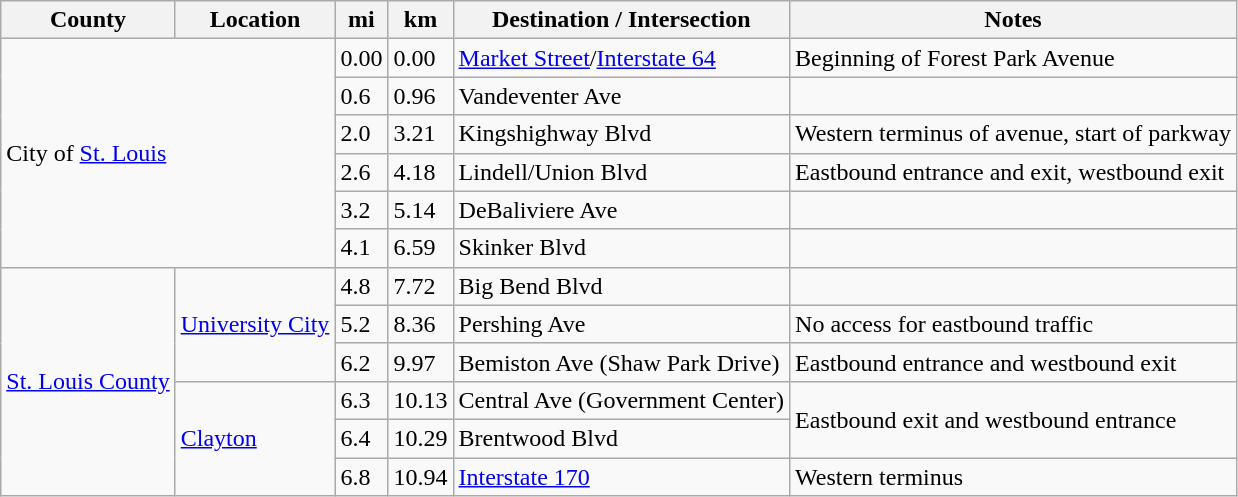<table class="wikitable">
<tr>
<th>County</th>
<th>Location</th>
<th>mi</th>
<th>km</th>
<th>Destination / Intersection</th>
<th>Notes</th>
</tr>
<tr>
<td colspan="2" rowspan="6">City of <a href='#'>St. Louis</a></td>
<td>0.00</td>
<td>0.00</td>
<td><a href='#'>Market Street</a>/<a href='#'>Interstate 64</a></td>
<td>Beginning of Forest Park Avenue</td>
</tr>
<tr>
<td>0.6</td>
<td>0.96</td>
<td>Vandeventer Ave</td>
<td></td>
</tr>
<tr>
<td>2.0</td>
<td>3.21</td>
<td>Kingshighway Blvd</td>
<td>Western terminus of avenue, start of parkway</td>
</tr>
<tr>
<td>2.6</td>
<td>4.18</td>
<td>Lindell/Union Blvd</td>
<td>Eastbound entrance and exit, westbound exit</td>
</tr>
<tr>
<td>3.2</td>
<td>5.14</td>
<td>DeBaliviere Ave</td>
<td></td>
</tr>
<tr>
<td>4.1</td>
<td>6.59</td>
<td>Skinker Blvd</td>
<td></td>
</tr>
<tr>
<td rowspan="6"><a href='#'>St. Louis County</a></td>
<td rowspan="3"><a href='#'>University City</a></td>
<td>4.8</td>
<td>7.72</td>
<td>Big Bend Blvd</td>
<td></td>
</tr>
<tr>
<td>5.2</td>
<td>8.36</td>
<td>Pershing Ave</td>
<td>No access for eastbound traffic</td>
</tr>
<tr>
<td>6.2</td>
<td>9.97</td>
<td>Bemiston Ave (Shaw Park Drive)</td>
<td>Eastbound entrance and westbound exit</td>
</tr>
<tr>
<td rowspan="3"><a href='#'>Clayton</a></td>
<td>6.3</td>
<td>10.13</td>
<td>Central Ave (Government Center)</td>
<td rowspan="2">Eastbound exit and westbound entrance</td>
</tr>
<tr>
<td>6.4</td>
<td>10.29</td>
<td>Brentwood Blvd</td>
</tr>
<tr>
<td>6.8</td>
<td>10.94</td>
<td><a href='#'>Interstate 170</a></td>
<td>Western terminus</td>
</tr>
</table>
